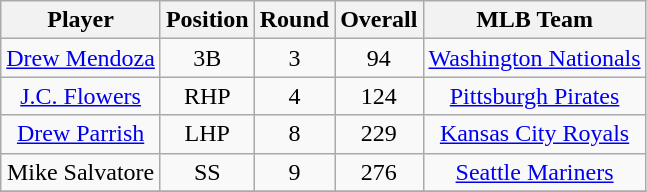<table class="wikitable" style="text-align:center;">
<tr>
<th>Player</th>
<th>Position</th>
<th>Round</th>
<th>Overall</th>
<th>MLB Team</th>
</tr>
<tr>
<td><a href='#'>Drew Mendoza</a></td>
<td>3B</td>
<td>3</td>
<td>94</td>
<td><a href='#'>Washington Nationals</a></td>
</tr>
<tr>
<td><a href='#'>J.C. Flowers</a></td>
<td>RHP</td>
<td>4</td>
<td>124</td>
<td><a href='#'>Pittsburgh Pirates</a></td>
</tr>
<tr>
<td><a href='#'>Drew Parrish</a></td>
<td>LHP</td>
<td>8</td>
<td>229</td>
<td><a href='#'>Kansas City Royals</a></td>
</tr>
<tr>
<td>Mike Salvatore</td>
<td>SS</td>
<td>9</td>
<td>276</td>
<td><a href='#'>Seattle Mariners</a></td>
</tr>
<tr>
</tr>
</table>
